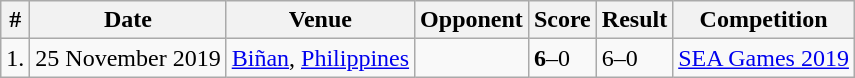<table class="wikitable ">
<tr>
<th>#</th>
<th>Date</th>
<th>Venue</th>
<th>Opponent</th>
<th>Score</th>
<th>Result</th>
<th>Competition</th>
</tr>
<tr>
<td>1.</td>
<td>25 November 2019</td>
<td><a href='#'>Biñan</a>, <a href='#'>Philippines</a></td>
<td></td>
<td><strong>6</strong>–0</td>
<td>6–0</td>
<td><a href='#'>SEA Games 2019</a></td>
</tr>
</table>
